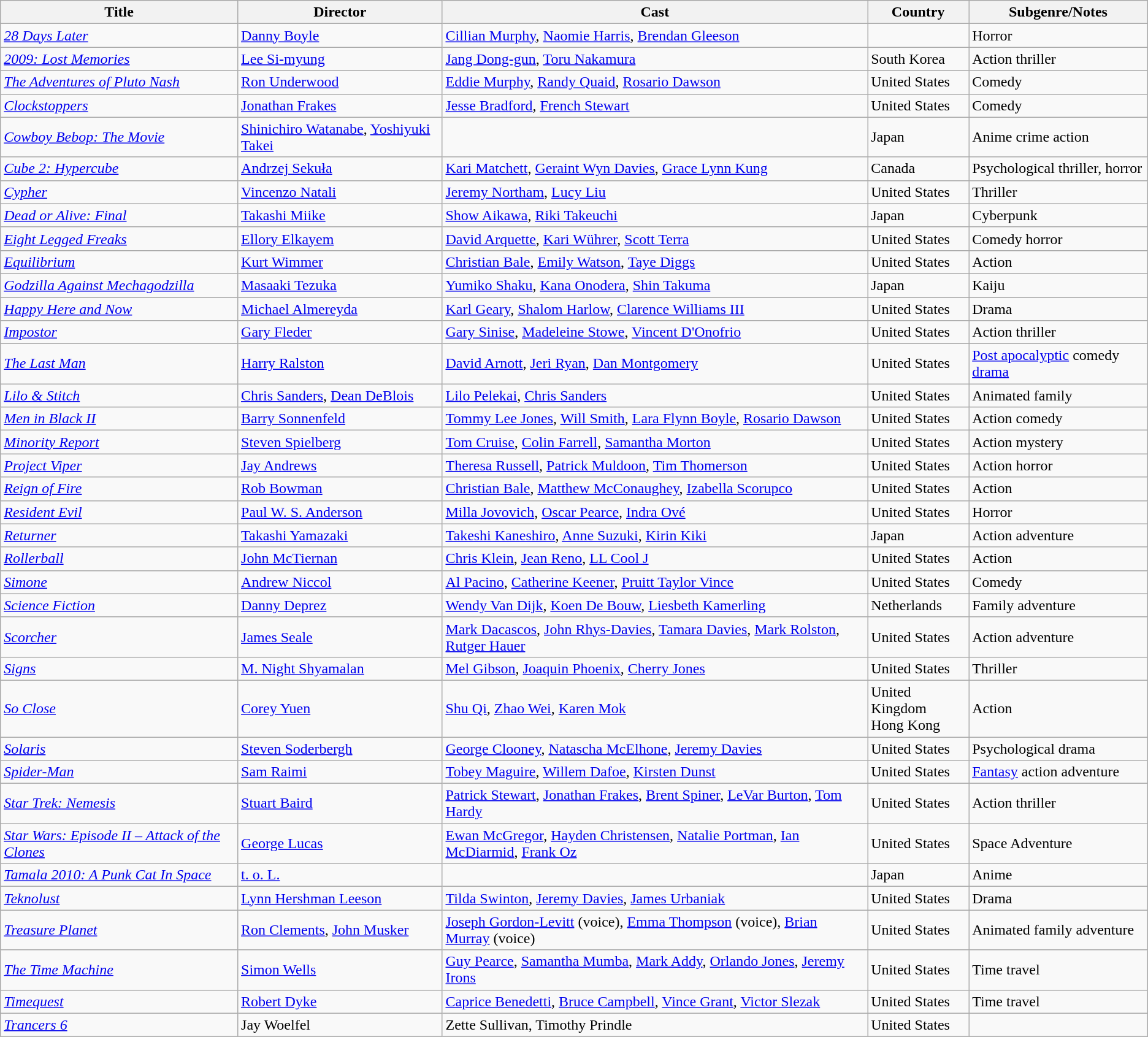<table class="wikitable sortable">
<tr>
<th>Title</th>
<th>Director</th>
<th>Cast</th>
<th>Country</th>
<th>Subgenre/Notes</th>
</tr>
<tr>
<td><em><a href='#'>28 Days Later</a></em></td>
<td><a href='#'>Danny Boyle</a></td>
<td><a href='#'>Cillian Murphy</a>, <a href='#'>Naomie Harris</a>, <a href='#'>Brendan Gleeson</a></td>
<td></td>
<td> Horror</td>
</tr>
<tr>
<td><em><a href='#'>2009: Lost Memories</a></em></td>
<td><a href='#'>Lee Si-myung</a></td>
<td><a href='#'>Jang Dong-gun</a>, <a href='#'>Toru Nakamura</a></td>
<td>South Korea</td>
<td>Action thriller</td>
</tr>
<tr>
<td><em><a href='#'>The Adventures of Pluto Nash</a></em></td>
<td><a href='#'>Ron Underwood</a></td>
<td><a href='#'>Eddie Murphy</a>, <a href='#'>Randy Quaid</a>, <a href='#'>Rosario Dawson</a></td>
<td>United States</td>
<td>Comedy</td>
</tr>
<tr>
<td><em><a href='#'>Clockstoppers</a></em></td>
<td><a href='#'>Jonathan Frakes</a></td>
<td><a href='#'>Jesse Bradford</a>, <a href='#'>French Stewart</a></td>
<td>United States</td>
<td> Comedy</td>
</tr>
<tr>
<td><em><a href='#'>Cowboy Bebop: The Movie</a></em></td>
<td><a href='#'>Shinichiro Watanabe</a>, <a href='#'>Yoshiyuki Takei</a></td>
<td></td>
<td>Japan</td>
<td> Anime crime action</td>
</tr>
<tr>
<td><em><a href='#'>Cube 2: Hypercube</a></em></td>
<td><a href='#'>Andrzej Sekuła</a></td>
<td><a href='#'>Kari Matchett</a>, <a href='#'>Geraint Wyn Davies</a>, <a href='#'>Grace Lynn Kung</a></td>
<td>Canada</td>
<td> Psychological thriller, horror</td>
</tr>
<tr>
<td><em><a href='#'>Cypher</a></em></td>
<td><a href='#'>Vincenzo Natali</a></td>
<td><a href='#'>Jeremy Northam</a>, <a href='#'>Lucy Liu</a></td>
<td>United States</td>
<td> Thriller</td>
</tr>
<tr>
<td><em><a href='#'>Dead or Alive: Final</a></em></td>
<td><a href='#'>Takashi Miike</a></td>
<td><a href='#'>Show Aikawa</a>, <a href='#'>Riki Takeuchi</a></td>
<td>Japan</td>
<td> Cyberpunk</td>
</tr>
<tr>
<td><em><a href='#'>Eight Legged Freaks</a></em></td>
<td><a href='#'>Ellory Elkayem</a></td>
<td><a href='#'>David Arquette</a>, <a href='#'>Kari Wührer</a>, <a href='#'>Scott Terra</a></td>
<td>United States</td>
<td> Comedy horror</td>
</tr>
<tr>
<td><em><a href='#'>Equilibrium</a></em></td>
<td><a href='#'>Kurt Wimmer</a></td>
<td><a href='#'>Christian Bale</a>, <a href='#'>Emily Watson</a>, <a href='#'>Taye Diggs</a></td>
<td>United States</td>
<td> Action</td>
</tr>
<tr>
<td><em><a href='#'>Godzilla Against Mechagodzilla</a></em></td>
<td><a href='#'>Masaaki Tezuka</a></td>
<td><a href='#'>Yumiko Shaku</a>, <a href='#'>Kana Onodera</a>, <a href='#'>Shin Takuma</a></td>
<td>Japan</td>
<td> Kaiju</td>
</tr>
<tr>
<td><em><a href='#'>Happy Here and Now</a></em></td>
<td><a href='#'>Michael Almereyda</a></td>
<td><a href='#'>Karl Geary</a>, <a href='#'>Shalom Harlow</a>, <a href='#'>Clarence Williams III</a></td>
<td>United States</td>
<td> Drama</td>
</tr>
<tr>
<td><em><a href='#'>Impostor</a></em></td>
<td><a href='#'>Gary Fleder</a></td>
<td><a href='#'>Gary Sinise</a>, <a href='#'>Madeleine Stowe</a>, <a href='#'>Vincent D'Onofrio</a></td>
<td>United States</td>
<td>Action thriller</td>
</tr>
<tr>
<td><em><a href='#'>The Last Man</a></em></td>
<td><a href='#'>Harry Ralston</a></td>
<td><a href='#'>David Arnott</a>, <a href='#'>Jeri Ryan</a>, <a href='#'>Dan Montgomery</a></td>
<td>United States</td>
<td><a href='#'>Post apocalyptic</a> comedy <a href='#'>drama</a></td>
</tr>
<tr>
<td><em><a href='#'>Lilo & Stitch</a></em></td>
<td><a href='#'>Chris Sanders</a>, <a href='#'>Dean DeBlois</a></td>
<td><a href='#'>Lilo Pelekai</a>, <a href='#'>Chris Sanders</a></td>
<td>United States</td>
<td>Animated family</td>
</tr>
<tr>
<td><em><a href='#'>Men in Black II</a></em></td>
<td><a href='#'>Barry Sonnenfeld</a></td>
<td><a href='#'>Tommy Lee Jones</a>, <a href='#'>Will Smith</a>, <a href='#'>Lara Flynn Boyle</a>, <a href='#'>Rosario Dawson</a></td>
<td>United States</td>
<td> Action comedy</td>
</tr>
<tr>
<td><em><a href='#'>Minority Report</a></em></td>
<td><a href='#'>Steven Spielberg</a></td>
<td><a href='#'>Tom Cruise</a>, <a href='#'>Colin Farrell</a>, <a href='#'>Samantha Morton</a></td>
<td>United States</td>
<td> Action mystery</td>
</tr>
<tr>
<td><em><a href='#'>Project Viper</a></em></td>
<td><a href='#'>Jay Andrews</a></td>
<td><a href='#'>Theresa Russell</a>, <a href='#'>Patrick Muldoon</a>, <a href='#'>Tim Thomerson</a></td>
<td>United States</td>
<td> Action horror</td>
</tr>
<tr>
<td><em><a href='#'>Reign of Fire</a></em></td>
<td><a href='#'>Rob Bowman</a></td>
<td><a href='#'>Christian Bale</a>, <a href='#'>Matthew McConaughey</a>, <a href='#'>Izabella Scorupco</a></td>
<td>United States</td>
<td>Action</td>
</tr>
<tr>
<td><em><a href='#'>Resident Evil</a></em></td>
<td><a href='#'>Paul W. S. Anderson</a></td>
<td><a href='#'>Milla Jovovich</a>, <a href='#'>Oscar Pearce</a>, <a href='#'>Indra Ové</a></td>
<td>United States</td>
<td>Horror</td>
</tr>
<tr>
<td><em><a href='#'>Returner</a></em></td>
<td><a href='#'>Takashi Yamazaki</a></td>
<td><a href='#'>Takeshi Kaneshiro</a>, <a href='#'>Anne Suzuki</a>, <a href='#'>Kirin Kiki</a></td>
<td>Japan</td>
<td> Action adventure</td>
</tr>
<tr>
<td><em><a href='#'>Rollerball</a></em></td>
<td><a href='#'>John McTiernan</a></td>
<td><a href='#'>Chris Klein</a>, <a href='#'>Jean Reno</a>, <a href='#'>LL Cool J</a></td>
<td>United States</td>
<td> Action</td>
</tr>
<tr>
<td><em><a href='#'>Simone</a></em></td>
<td><a href='#'>Andrew Niccol</a></td>
<td><a href='#'>Al Pacino</a>, <a href='#'>Catherine Keener</a>, <a href='#'>Pruitt Taylor Vince</a></td>
<td>United States</td>
<td>Comedy</td>
</tr>
<tr>
<td><em><a href='#'>Science Fiction</a></em></td>
<td><a href='#'>Danny Deprez</a></td>
<td><a href='#'>Wendy Van Dijk</a>, <a href='#'>Koen De Bouw</a>, <a href='#'>Liesbeth Kamerling</a></td>
<td>Netherlands</td>
<td> Family adventure</td>
</tr>
<tr>
<td><em><a href='#'>Scorcher</a></em></td>
<td><a href='#'>James Seale</a></td>
<td><a href='#'>Mark Dacascos</a>, <a href='#'>John Rhys-Davies</a>, <a href='#'>Tamara Davies</a>, <a href='#'>Mark Rolston</a>, <a href='#'>Rutger Hauer</a></td>
<td>United States</td>
<td>Action adventure</td>
</tr>
<tr>
<td><em><a href='#'>Signs</a></em></td>
<td><a href='#'>M. Night Shyamalan</a></td>
<td><a href='#'>Mel Gibson</a>, <a href='#'>Joaquin Phoenix</a>, <a href='#'>Cherry Jones</a></td>
<td>United States</td>
<td> Thriller</td>
</tr>
<tr>
<td><em><a href='#'>So Close</a></em></td>
<td><a href='#'>Corey Yuen</a></td>
<td><a href='#'>Shu Qi</a>, <a href='#'>Zhao Wei</a>, <a href='#'>Karen Mok</a></td>
<td>United Kingdom<br>Hong Kong</td>
<td>Action</td>
</tr>
<tr>
<td><em><a href='#'>Solaris</a></em></td>
<td><a href='#'>Steven Soderbergh</a></td>
<td><a href='#'>George Clooney</a>, <a href='#'>Natascha McElhone</a>, <a href='#'>Jeremy Davies</a></td>
<td>United States</td>
<td> Psychological drama</td>
</tr>
<tr>
<td><em><a href='#'>Spider-Man</a></em></td>
<td><a href='#'>Sam Raimi</a></td>
<td><a href='#'>Tobey Maguire</a>, <a href='#'>Willem Dafoe</a>, <a href='#'>Kirsten Dunst</a></td>
<td>United States</td>
<td><a href='#'>Fantasy</a> action adventure</td>
</tr>
<tr>
<td><em><a href='#'>Star Trek: Nemesis</a></em></td>
<td><a href='#'>Stuart Baird</a></td>
<td><a href='#'>Patrick Stewart</a>, <a href='#'>Jonathan Frakes</a>, <a href='#'>Brent Spiner</a>, <a href='#'>LeVar Burton</a>, <a href='#'>Tom Hardy</a></td>
<td>United States</td>
<td> Action thriller</td>
</tr>
<tr>
<td><em><a href='#'>Star Wars: Episode II – Attack of the Clones</a></em></td>
<td><a href='#'>George Lucas</a></td>
<td><a href='#'>Ewan McGregor</a>, <a href='#'>Hayden Christensen</a>, <a href='#'>Natalie Portman</a>, <a href='#'>Ian McDiarmid</a>, <a href='#'>Frank Oz</a></td>
<td>United States</td>
<td> Space Adventure</td>
</tr>
<tr>
<td><em><a href='#'>Tamala 2010: A Punk Cat In Space</a></em></td>
<td><a href='#'>t. o. L.</a></td>
<td></td>
<td>Japan</td>
<td> Anime</td>
</tr>
<tr>
<td><em><a href='#'>Teknolust</a></em></td>
<td><a href='#'>Lynn Hershman Leeson</a></td>
<td><a href='#'>Tilda Swinton</a>, <a href='#'>Jeremy Davies</a>, <a href='#'>James Urbaniak</a></td>
<td>United States</td>
<td> Drama</td>
</tr>
<tr>
<td><em><a href='#'>Treasure Planet</a></em></td>
<td><a href='#'>Ron Clements</a>, <a href='#'>John Musker</a></td>
<td><a href='#'>Joseph Gordon-Levitt</a> (voice), <a href='#'>Emma Thompson</a> (voice), <a href='#'>Brian Murray</a> (voice)</td>
<td>United States</td>
<td> Animated family adventure</td>
</tr>
<tr>
<td><em><a href='#'>The Time Machine</a></em></td>
<td><a href='#'>Simon Wells</a></td>
<td><a href='#'>Guy Pearce</a>, <a href='#'>Samantha Mumba</a>, <a href='#'>Mark Addy</a>, <a href='#'>Orlando Jones</a>, <a href='#'>Jeremy Irons</a></td>
<td>United States</td>
<td>Time travel</td>
</tr>
<tr>
<td><em><a href='#'>Timequest</a></em></td>
<td><a href='#'>Robert Dyke</a></td>
<td><a href='#'>Caprice Benedetti</a>, <a href='#'>Bruce Campbell</a>, <a href='#'>Vince Grant</a>, <a href='#'>Victor Slezak</a></td>
<td>United States</td>
<td> Time travel</td>
</tr>
<tr>
<td><em><a href='#'>Trancers 6</a></em></td>
<td>Jay Woelfel</td>
<td>Zette Sullivan, Timothy Prindle</td>
<td>United States</td>
<td></td>
</tr>
<tr>
</tr>
</table>
